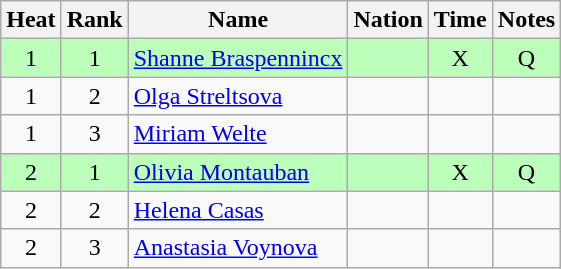<table class="wikitable sortable" style="text-align:center">
<tr>
<th>Heat</th>
<th>Rank</th>
<th>Name</th>
<th>Nation</th>
<th>Time</th>
<th>Notes</th>
</tr>
<tr bgcolor=bbffbb>
<td>1</td>
<td>1</td>
<td align=left><a href='#'>Shanne Braspennincx</a></td>
<td align=left></td>
<td>X</td>
<td>Q</td>
</tr>
<tr>
<td>1</td>
<td>2</td>
<td align=left><a href='#'>Olga Streltsova</a></td>
<td align=left></td>
<td></td>
<td></td>
</tr>
<tr>
<td>1</td>
<td>3</td>
<td align=left><a href='#'>Miriam Welte</a></td>
<td align=left></td>
<td></td>
<td></td>
</tr>
<tr bgcolor=bbffbb>
<td>2</td>
<td>1</td>
<td align=left><a href='#'>Olivia Montauban</a></td>
<td align=left></td>
<td>X</td>
<td>Q</td>
</tr>
<tr>
<td>2</td>
<td>2</td>
<td align=left><a href='#'>Helena Casas</a></td>
<td align=left></td>
<td></td>
<td></td>
</tr>
<tr>
<td>2</td>
<td>3</td>
<td align=left><a href='#'>Anastasia Voynova</a></td>
<td align=left></td>
<td></td>
<td></td>
</tr>
</table>
